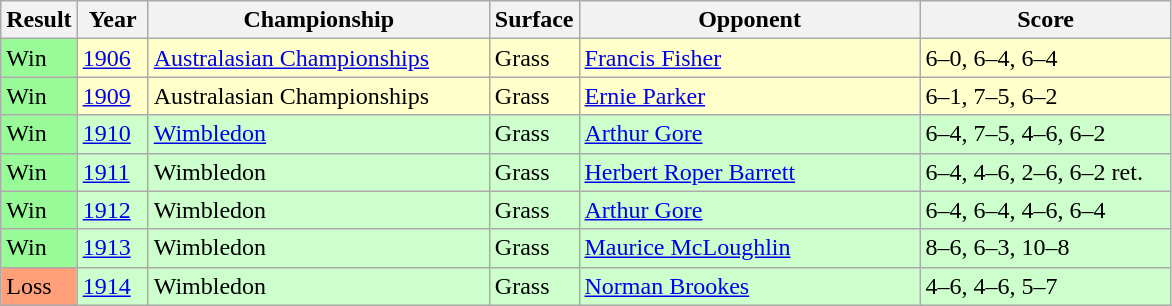<table class="sortable wikitable">
<tr>
<th style="width:40px">Result</th>
<th style="width:40px">Year</th>
<th style="width:220px">Championship</th>
<th style="width:50px">Surface</th>
<th style="width:220px">Opponent</th>
<th style="width:160px" class="unsortable">Score</th>
</tr>
<tr style="background:#ffffcc;">
<td style="background:#98fb98;">Win</td>
<td><a href='#'>1906</a></td>
<td><a href='#'>Australasian Championships</a></td>
<td>Grass</td>
<td> <a href='#'>Francis Fisher</a></td>
<td>6–0, 6–4, 6–4</td>
</tr>
<tr style="background:#ffffcc;">
<td style="background:#98fb98;">Win</td>
<td><a href='#'>1909</a></td>
<td>Australasian Championships</td>
<td>Grass</td>
<td> <a href='#'>Ernie Parker</a></td>
<td>6–1, 7–5, 6–2</td>
</tr>
<tr style="background:#cfc;">
<td style="background:#98fb98;">Win</td>
<td><a href='#'>1910</a></td>
<td><a href='#'>Wimbledon</a></td>
<td>Grass</td>
<td> <a href='#'>Arthur Gore</a></td>
<td>6–4, 7–5, 4–6, 6–2</td>
</tr>
<tr style="background:#cfc;">
<td style="background:#98fb98;">Win</td>
<td><a href='#'>1911</a></td>
<td>Wimbledon</td>
<td>Grass</td>
<td> <a href='#'>Herbert Roper Barrett</a></td>
<td>6–4, 4–6, 2–6, 6–2 ret.</td>
</tr>
<tr style="background:#cfc;">
<td style="background:#98fb98;">Win</td>
<td><a href='#'>1912</a></td>
<td>Wimbledon</td>
<td>Grass</td>
<td> <a href='#'>Arthur Gore</a></td>
<td>6–4, 6–4, 4–6, 6–4</td>
</tr>
<tr style="background:#cfc;">
<td style="background:#98fb98;">Win</td>
<td><a href='#'>1913</a></td>
<td>Wimbledon</td>
<td>Grass</td>
<td> <a href='#'>Maurice McLoughlin</a></td>
<td>8–6, 6–3, 10–8</td>
</tr>
<tr style="background:#cfc;">
<td style="background:#ffa07a;">Loss</td>
<td><a href='#'>1914</a></td>
<td>Wimbledon</td>
<td>Grass</td>
<td> <a href='#'>Norman Brookes</a></td>
<td>4–6, 4–6, 5–7</td>
</tr>
</table>
